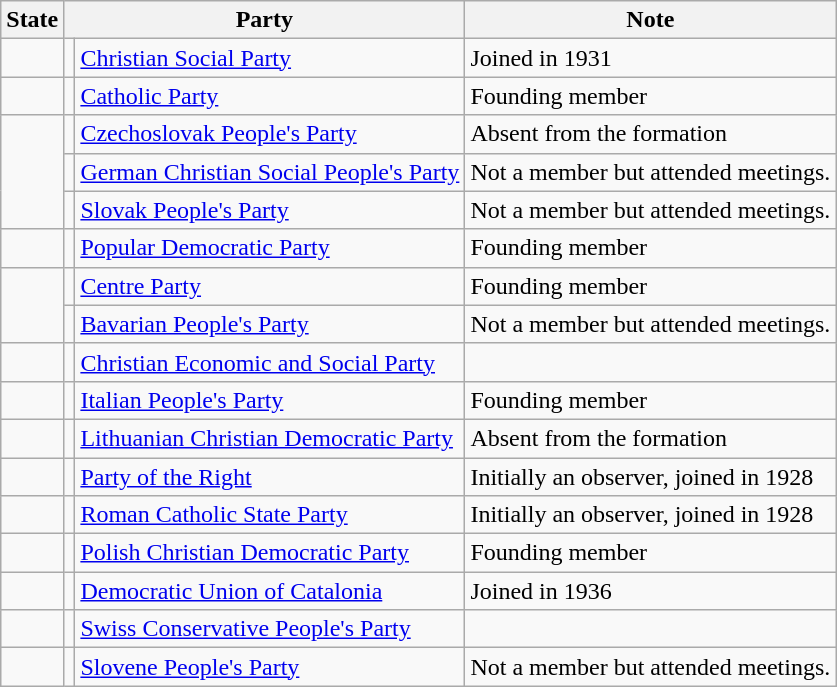<table class="wikitable sortable">
<tr>
<th>State</th>
<th colspan="2">Party</th>
<th>Note</th>
</tr>
<tr>
<td></td>
<td bgcolor=></td>
<td><a href='#'>Christian Social Party</a></td>
<td>Joined in 1931</td>
</tr>
<tr>
<td></td>
<td bgcolor=></td>
<td><a href='#'>Catholic Party</a></td>
<td>Founding member</td>
</tr>
<tr>
<td rowspan=3></td>
<td bgcolor=></td>
<td><a href='#'>Czechoslovak People's Party</a></td>
<td>Absent from the formation</td>
</tr>
<tr>
<td bgcolor=></td>
<td><a href='#'>German Christian Social People's Party</a></td>
<td>Not a member but attended meetings.</td>
</tr>
<tr>
<td bgcolor=></td>
<td><a href='#'>Slovak People's Party</a></td>
<td>Not a member but attended meetings.</td>
</tr>
<tr>
<td></td>
<td bgcolor=></td>
<td><a href='#'>Popular Democratic Party</a></td>
<td>Founding member</td>
</tr>
<tr>
<td rowspan=2></td>
<td bgcolor=></td>
<td><a href='#'>Centre Party</a></td>
<td>Founding member</td>
</tr>
<tr>
<td bgcolor=></td>
<td><a href='#'>Bavarian People's Party</a></td>
<td>Not a member but attended meetings.</td>
</tr>
<tr>
<td></td>
<td bgcolor=></td>
<td><a href='#'>Christian Economic and Social Party</a></td>
<td></td>
</tr>
<tr>
<td></td>
<td bgcolor=></td>
<td><a href='#'>Italian People's Party</a></td>
<td>Founding member</td>
</tr>
<tr>
<td></td>
<td bgcolor=></td>
<td><a href='#'>Lithuanian Christian Democratic Party</a></td>
<td>Absent from the formation</td>
</tr>
<tr>
<td></td>
<td bgcolor=></td>
<td><a href='#'>Party of the Right</a></td>
<td>Initially an observer, joined in 1928</td>
</tr>
<tr>
<td></td>
<td bgcolor=></td>
<td><a href='#'>Roman Catholic State Party</a></td>
<td>Initially an observer, joined in 1928</td>
</tr>
<tr>
<td></td>
<td bgcolor=></td>
<td><a href='#'>Polish Christian Democratic Party</a></td>
<td>Founding member</td>
</tr>
<tr>
<td></td>
<td bgcolor=></td>
<td><a href='#'>Democratic Union of Catalonia</a></td>
<td>Joined in 1936</td>
</tr>
<tr>
<td></td>
<td bgcolor=></td>
<td><a href='#'>Swiss Conservative People's Party</a></td>
<td></td>
</tr>
<tr>
<td></td>
<td bgcolor=></td>
<td><a href='#'>Slovene People's Party</a></td>
<td>Not a member but attended meetings.</td>
</tr>
</table>
